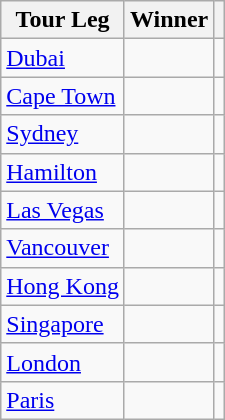<table class="wikitable sortable">
<tr>
<th>Tour Leg</th>
<th>Winner</th>
<th></th>
</tr>
<tr>
<td><a href='#'>Dubai</a></td>
<td> </td>
<td align=center></td>
</tr>
<tr>
<td><a href='#'>Cape Town</a></td>
<td> </td>
<td align=center></td>
</tr>
<tr>
<td><a href='#'>Sydney</a></td>
<td> </td>
<td align=center></td>
</tr>
<tr>
<td><a href='#'>Hamilton</a></td>
<td> </td>
<td align=center></td>
</tr>
<tr>
<td><a href='#'>Las Vegas</a></td>
<td> </td>
<td align=center></td>
</tr>
<tr>
<td><a href='#'>Vancouver</a></td>
<td> </td>
<td align=center></td>
</tr>
<tr>
<td><a href='#'>Hong Kong</a></td>
<td> </td>
<td align=center></td>
</tr>
<tr>
<td><a href='#'>Singapore</a></td>
<td> </td>
<td align=center></td>
</tr>
<tr>
<td align=left><a href='#'>London</a></td>
<td> </td>
<td align=center></td>
</tr>
<tr>
<td><a href='#'>Paris</a></td>
<td> </td>
<td align=center></td>
</tr>
</table>
